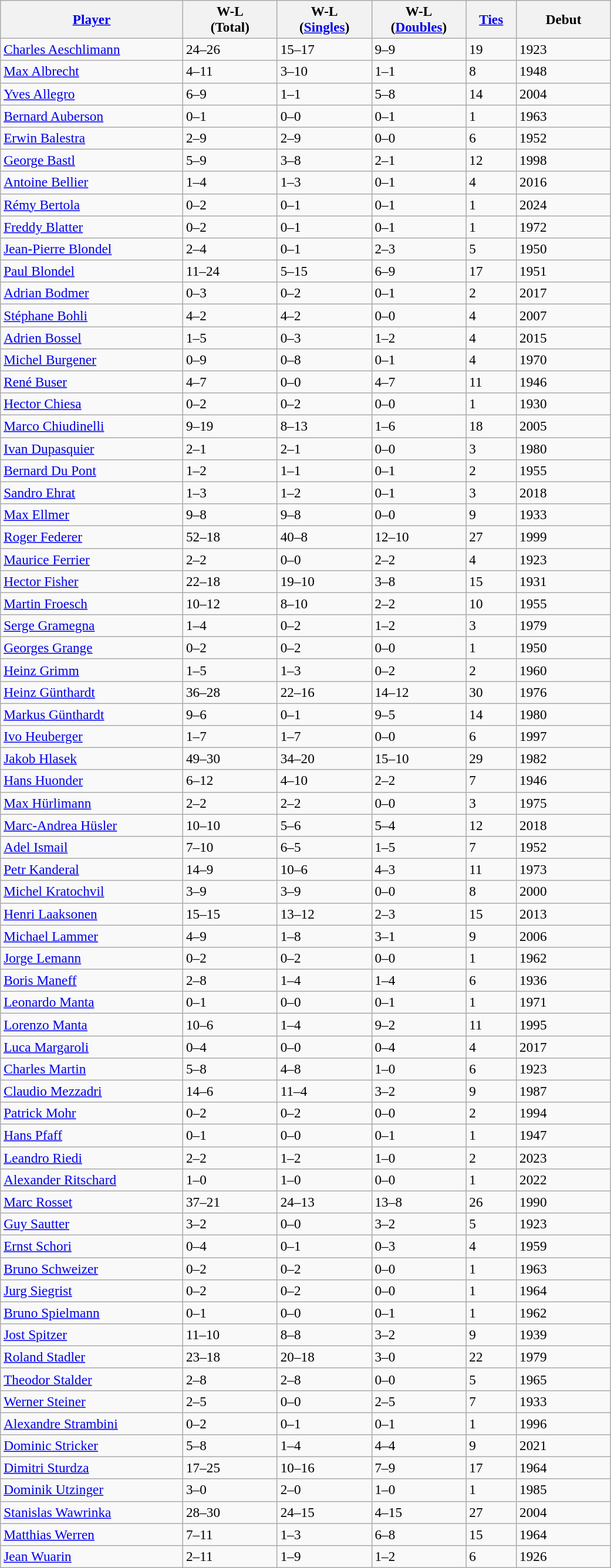<table class="wikitable sortable" style=font-size:97%>
<tr>
<th width=200><a href='#'>Player</a></th>
<th width=100>W-L<br>(Total)</th>
<th width=100>W-L<br>(<a href='#'>Singles</a>)</th>
<th width=100>W-L<br>(<a href='#'>Doubles</a>)</th>
<th width=50><a href='#'>Ties</a></th>
<th width=100>Debut</th>
</tr>
<tr>
<td><a href='#'>Charles Aeschlimann</a></td>
<td>24–26</td>
<td>15–17</td>
<td>9–9</td>
<td>19</td>
<td>1923</td>
</tr>
<tr>
<td><a href='#'>Max Albrecht</a></td>
<td>4–11</td>
<td>3–10</td>
<td>1–1</td>
<td>8</td>
<td>1948</td>
</tr>
<tr>
<td><a href='#'>Yves Allegro</a></td>
<td>6–9</td>
<td>1–1</td>
<td>5–8</td>
<td>14</td>
<td>2004</td>
</tr>
<tr>
<td><a href='#'>Bernard Auberson</a></td>
<td>0–1</td>
<td>0–0</td>
<td>0–1</td>
<td>1</td>
<td>1963</td>
</tr>
<tr>
<td><a href='#'>Erwin Balestra</a></td>
<td>2–9</td>
<td>2–9</td>
<td>0–0</td>
<td>6</td>
<td>1952</td>
</tr>
<tr>
<td><a href='#'>George Bastl</a></td>
<td>5–9</td>
<td>3–8</td>
<td>2–1</td>
<td>12</td>
<td>1998</td>
</tr>
<tr>
<td><a href='#'>Antoine Bellier</a></td>
<td>1–4</td>
<td>1–3</td>
<td>0–1</td>
<td>4</td>
<td>2016</td>
</tr>
<tr>
<td><a href='#'>Rémy Bertola</a></td>
<td>0–2</td>
<td>0–1</td>
<td>0–1</td>
<td>1</td>
<td>2024</td>
</tr>
<tr>
<td><a href='#'>Freddy Blatter</a></td>
<td>0–2</td>
<td>0–1</td>
<td>0–1</td>
<td>1</td>
<td>1972</td>
</tr>
<tr>
<td><a href='#'>Jean-Pierre Blondel</a></td>
<td>2–4</td>
<td>0–1</td>
<td>2–3</td>
<td>5</td>
<td>1950</td>
</tr>
<tr>
<td><a href='#'>Paul Blondel</a></td>
<td>11–24</td>
<td>5–15</td>
<td>6–9</td>
<td>17</td>
<td>1951</td>
</tr>
<tr>
<td><a href='#'>Adrian Bodmer</a></td>
<td>0–3</td>
<td>0–2</td>
<td>0–1</td>
<td>2</td>
<td>2017</td>
</tr>
<tr>
<td><a href='#'>Stéphane Bohli</a></td>
<td>4–2</td>
<td>4–2</td>
<td>0–0</td>
<td>4</td>
<td>2007</td>
</tr>
<tr>
<td><a href='#'>Adrien Bossel</a></td>
<td>1–5</td>
<td>0–3</td>
<td>1–2</td>
<td>4</td>
<td>2015</td>
</tr>
<tr>
<td><a href='#'>Michel Burgener</a></td>
<td>0–9</td>
<td>0–8</td>
<td>0–1</td>
<td>4</td>
<td>1970</td>
</tr>
<tr>
<td><a href='#'>René Buser</a></td>
<td>4–7</td>
<td>0–0</td>
<td>4–7</td>
<td>11</td>
<td>1946</td>
</tr>
<tr>
<td><a href='#'>Hector Chiesa</a></td>
<td>0–2</td>
<td>0–2</td>
<td>0–0</td>
<td>1</td>
<td>1930</td>
</tr>
<tr>
<td><a href='#'>Marco Chiudinelli</a></td>
<td>9–19</td>
<td>8–13</td>
<td>1–6</td>
<td>18</td>
<td>2005</td>
</tr>
<tr>
<td><a href='#'>Ivan Dupasquier</a></td>
<td>2–1</td>
<td>2–1</td>
<td>0–0</td>
<td>3</td>
<td>1980</td>
</tr>
<tr>
<td><a href='#'>Bernard Du Pont</a></td>
<td>1–2</td>
<td>1–1</td>
<td>0–1</td>
<td>2</td>
<td>1955</td>
</tr>
<tr>
<td><a href='#'>Sandro Ehrat</a></td>
<td>1–3</td>
<td>1–2</td>
<td>0–1</td>
<td>3</td>
<td>2018</td>
</tr>
<tr>
<td><a href='#'>Max Ellmer</a></td>
<td>9–8</td>
<td>9–8</td>
<td>0–0</td>
<td>9</td>
<td>1933</td>
</tr>
<tr>
<td><a href='#'>Roger Federer</a></td>
<td>52–18</td>
<td>40–8</td>
<td>12–10</td>
<td>27</td>
<td>1999</td>
</tr>
<tr>
<td><a href='#'>Maurice Ferrier</a></td>
<td>2–2</td>
<td>0–0</td>
<td>2–2</td>
<td>4</td>
<td>1923</td>
</tr>
<tr>
<td><a href='#'>Hector Fisher</a></td>
<td>22–18</td>
<td>19–10</td>
<td>3–8</td>
<td>15</td>
<td>1931</td>
</tr>
<tr>
<td><a href='#'>Martin Froesch</a></td>
<td>10–12</td>
<td>8–10</td>
<td>2–2</td>
<td>10</td>
<td>1955</td>
</tr>
<tr>
<td><a href='#'>Serge Gramegna</a></td>
<td>1–4</td>
<td>0–2</td>
<td>1–2</td>
<td>3</td>
<td>1979</td>
</tr>
<tr>
<td><a href='#'>Georges Grange</a></td>
<td>0–2</td>
<td>0–2</td>
<td>0–0</td>
<td>1</td>
<td>1950</td>
</tr>
<tr>
<td><a href='#'>Heinz Grimm</a></td>
<td>1–5</td>
<td>1–3</td>
<td>0–2</td>
<td>2</td>
<td>1960</td>
</tr>
<tr>
<td><a href='#'>Heinz Günthardt</a></td>
<td>36–28</td>
<td>22–16</td>
<td>14–12</td>
<td>30</td>
<td>1976</td>
</tr>
<tr>
<td><a href='#'>Markus Günthardt</a></td>
<td>9–6</td>
<td>0–1</td>
<td>9–5</td>
<td>14</td>
<td>1980</td>
</tr>
<tr>
<td><a href='#'>Ivo Heuberger</a></td>
<td>1–7</td>
<td>1–7</td>
<td>0–0</td>
<td>6</td>
<td>1997</td>
</tr>
<tr>
<td><a href='#'>Jakob Hlasek</a></td>
<td>49–30</td>
<td>34–20</td>
<td>15–10</td>
<td>29</td>
<td>1982</td>
</tr>
<tr>
<td><a href='#'>Hans Huonder</a></td>
<td>6–12</td>
<td>4–10</td>
<td>2–2</td>
<td>7</td>
<td>1946</td>
</tr>
<tr>
<td><a href='#'>Max Hürlimann</a></td>
<td>2–2</td>
<td>2–2</td>
<td>0–0</td>
<td>3</td>
<td>1975</td>
</tr>
<tr>
<td><a href='#'>Marc-Andrea Hüsler</a></td>
<td>10–10</td>
<td>5–6</td>
<td>5–4</td>
<td>12</td>
<td>2018</td>
</tr>
<tr>
<td><a href='#'>Adel Ismail</a></td>
<td>7–10</td>
<td>6–5</td>
<td>1–5</td>
<td>7</td>
<td>1952</td>
</tr>
<tr>
<td><a href='#'>Petr Kanderal</a></td>
<td>14–9</td>
<td>10–6</td>
<td>4–3</td>
<td>11</td>
<td>1973</td>
</tr>
<tr>
<td><a href='#'>Michel Kratochvil</a></td>
<td>3–9</td>
<td>3–9</td>
<td>0–0</td>
<td>8</td>
<td>2000</td>
</tr>
<tr>
<td><a href='#'>Henri Laaksonen</a></td>
<td>15–15</td>
<td>13–12</td>
<td>2–3</td>
<td>15</td>
<td>2013</td>
</tr>
<tr>
<td><a href='#'>Michael Lammer</a></td>
<td>4–9</td>
<td>1–8</td>
<td>3–1</td>
<td>9</td>
<td>2006</td>
</tr>
<tr>
<td><a href='#'>Jorge Lemann</a></td>
<td>0–2</td>
<td>0–2</td>
<td>0–0</td>
<td>1</td>
<td>1962</td>
</tr>
<tr>
<td><a href='#'>Boris Maneff</a></td>
<td>2–8</td>
<td>1–4</td>
<td>1–4</td>
<td>6</td>
<td>1936</td>
</tr>
<tr>
<td><a href='#'>Leonardo Manta</a></td>
<td>0–1</td>
<td>0–0</td>
<td>0–1</td>
<td>1</td>
<td>1971</td>
</tr>
<tr>
<td><a href='#'>Lorenzo Manta</a></td>
<td>10–6</td>
<td>1–4</td>
<td>9–2</td>
<td>11</td>
<td>1995</td>
</tr>
<tr>
<td><a href='#'>Luca Margaroli</a></td>
<td>0–4</td>
<td>0–0</td>
<td>0–4</td>
<td>4</td>
<td>2017</td>
</tr>
<tr>
<td><a href='#'>Charles Martin</a></td>
<td>5–8</td>
<td>4–8</td>
<td>1–0</td>
<td>6</td>
<td>1923</td>
</tr>
<tr>
<td><a href='#'>Claudio Mezzadri</a></td>
<td>14–6</td>
<td>11–4</td>
<td>3–2</td>
<td>9</td>
<td>1987</td>
</tr>
<tr>
<td><a href='#'>Patrick Mohr</a></td>
<td>0–2</td>
<td>0–2</td>
<td>0–0</td>
<td>2</td>
<td>1994</td>
</tr>
<tr>
<td><a href='#'>Hans Pfaff</a></td>
<td>0–1</td>
<td>0–0</td>
<td>0–1</td>
<td>1</td>
<td>1947</td>
</tr>
<tr>
<td><a href='#'>Leandro Riedi</a></td>
<td>2–2</td>
<td>1–2</td>
<td>1–0</td>
<td>2</td>
<td>2023</td>
</tr>
<tr>
<td><a href='#'>Alexander Ritschard</a></td>
<td>1–0</td>
<td>1–0</td>
<td>0–0</td>
<td>1</td>
<td>2022</td>
</tr>
<tr>
<td><a href='#'>Marc Rosset</a></td>
<td>37–21</td>
<td>24–13</td>
<td>13–8</td>
<td>26</td>
<td>1990</td>
</tr>
<tr>
<td><a href='#'>Guy Sautter</a></td>
<td>3–2</td>
<td>0–0</td>
<td>3–2</td>
<td>5</td>
<td>1923</td>
</tr>
<tr>
<td><a href='#'>Ernst Schori</a></td>
<td>0–4</td>
<td>0–1</td>
<td>0–3</td>
<td>4</td>
<td>1959</td>
</tr>
<tr>
<td><a href='#'>Bruno Schweizer</a></td>
<td>0–2</td>
<td>0–2</td>
<td>0–0</td>
<td>1</td>
<td>1963</td>
</tr>
<tr>
<td><a href='#'>Jurg Siegrist</a></td>
<td>0–2</td>
<td>0–2</td>
<td>0–0</td>
<td>1</td>
<td>1964</td>
</tr>
<tr>
<td><a href='#'>Bruno Spielmann</a></td>
<td>0–1</td>
<td>0–0</td>
<td>0–1</td>
<td>1</td>
<td>1962</td>
</tr>
<tr>
<td><a href='#'>Jost Spitzer</a></td>
<td>11–10</td>
<td>8–8</td>
<td>3–2</td>
<td>9</td>
<td>1939</td>
</tr>
<tr>
<td><a href='#'>Roland Stadler</a></td>
<td>23–18</td>
<td>20–18</td>
<td>3–0</td>
<td>22</td>
<td>1979</td>
</tr>
<tr>
<td><a href='#'>Theodor Stalder</a></td>
<td>2–8</td>
<td>2–8</td>
<td>0–0</td>
<td>5</td>
<td>1965</td>
</tr>
<tr>
<td><a href='#'>Werner Steiner</a></td>
<td>2–5</td>
<td>0–0</td>
<td>2–5</td>
<td>7</td>
<td>1933</td>
</tr>
<tr>
<td><a href='#'>Alexandre Strambini</a></td>
<td>0–2</td>
<td>0–1</td>
<td>0–1</td>
<td>1</td>
<td>1996</td>
</tr>
<tr>
<td><a href='#'>Dominic Stricker</a></td>
<td>5–8</td>
<td>1–4</td>
<td>4–4</td>
<td>9</td>
<td>2021</td>
</tr>
<tr>
<td><a href='#'>Dimitri Sturdza</a></td>
<td>17–25</td>
<td>10–16</td>
<td>7–9</td>
<td>17</td>
<td>1964</td>
</tr>
<tr>
<td><a href='#'>Dominik Utzinger</a></td>
<td>3–0</td>
<td>2–0</td>
<td>1–0</td>
<td>1</td>
<td>1985</td>
</tr>
<tr>
<td><a href='#'>Stanislas Wawrinka</a></td>
<td>28–30</td>
<td>24–15</td>
<td>4–15</td>
<td>27</td>
<td>2004</td>
</tr>
<tr>
<td><a href='#'>Matthias Werren</a></td>
<td>7–11</td>
<td>1–3</td>
<td>6–8</td>
<td>15</td>
<td>1964</td>
</tr>
<tr>
<td><a href='#'>Jean Wuarin</a></td>
<td>2–11</td>
<td>1–9</td>
<td>1–2</td>
<td>6</td>
<td>1926</td>
</tr>
</table>
